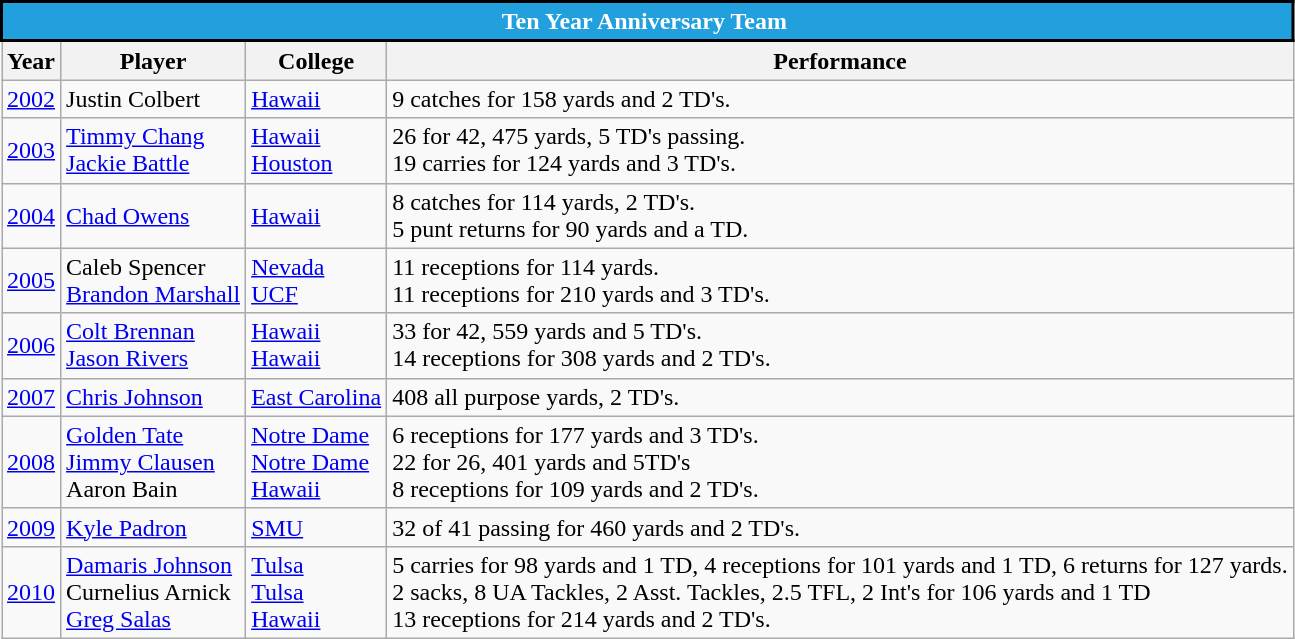<table class="wikitable mw-collapsible mw-collapsed" style="text-align:left;">
<tr>
<th style="background:#21a0dd; color:#ffffff; border: 2px solid #000000;" colspan="4">Ten Year Anniversary Team </th>
</tr>
<tr>
<th>Year</th>
<th>Player</th>
<th>College</th>
<th>Performance</th>
</tr>
<tr>
<td><a href='#'>2002</a></td>
<td>Justin Colbert</td>
<td><a href='#'>Hawaii</a></td>
<td>9 catches for 158 yards and 2 TD's.</td>
</tr>
<tr>
<td><a href='#'>2003</a></td>
<td><a href='#'>Timmy Chang</a> <br><a href='#'>Jackie Battle</a></td>
<td><a href='#'>Hawaii</a><br><a href='#'>Houston</a></td>
<td>26 for 42, 475 yards, 5 TD's passing.<br>19 carries for 124 yards and 3 TD's.</td>
</tr>
<tr>
<td><a href='#'>2004</a></td>
<td><a href='#'>Chad Owens</a></td>
<td><a href='#'>Hawaii</a></td>
<td>8 catches for 114 yards, 2 TD's.<br>5 punt returns for 90 yards and a TD.</td>
</tr>
<tr>
<td><a href='#'>2005</a></td>
<td>Caleb Spencer<br><a href='#'>Brandon Marshall</a></td>
<td><a href='#'>Nevada</a><br><a href='#'>UCF</a></td>
<td>11 receptions for 114 yards.<br>11 receptions for 210 yards and 3 TD's.</td>
</tr>
<tr>
<td><a href='#'>2006</a></td>
<td><a href='#'>Colt Brennan</a><br><a href='#'>Jason Rivers</a></td>
<td><a href='#'>Hawaii</a><br><a href='#'>Hawaii</a></td>
<td>33 for 42, 559 yards and 5 TD's.<br>14 receptions for 308 yards and 2 TD's.</td>
</tr>
<tr>
<td><a href='#'>2007</a></td>
<td><a href='#'>Chris Johnson</a></td>
<td><a href='#'>East Carolina</a></td>
<td>408 all purpose yards, 2 TD's.</td>
</tr>
<tr>
<td><a href='#'>2008</a></td>
<td><a href='#'>Golden Tate</a><br><a href='#'>Jimmy Clausen</a><br>Aaron Bain</td>
<td><a href='#'>Notre Dame</a><br><a href='#'>Notre Dame</a><br><a href='#'>Hawaii</a></td>
<td>6 receptions for 177 yards and 3 TD's.<br>22 for 26, 401 yards and 5TD's<br>8 receptions for 109 yards and 2 TD's.</td>
</tr>
<tr>
<td><a href='#'>2009</a></td>
<td><a href='#'>Kyle Padron</a></td>
<td><a href='#'>SMU</a></td>
<td>32 of 41 passing for 460 yards and 2 TD's.</td>
</tr>
<tr>
<td><a href='#'>2010</a></td>
<td><a href='#'>Damaris Johnson</a><br>Curnelius Arnick<br><a href='#'>Greg Salas</a></td>
<td><a href='#'>Tulsa</a><br><a href='#'>Tulsa</a><br><a href='#'>Hawaii</a></td>
<td>5 carries for 98 yards and 1 TD, 4 receptions for 101 yards and 1 TD, 6 returns for 127 yards.<br>2 sacks, 8 UA Tackles, 2 Asst. Tackles, 2.5 TFL, 2 Int's for 106 yards and 1 TD<br>13 receptions for 214 yards and 2 TD's.</td>
</tr>
</table>
